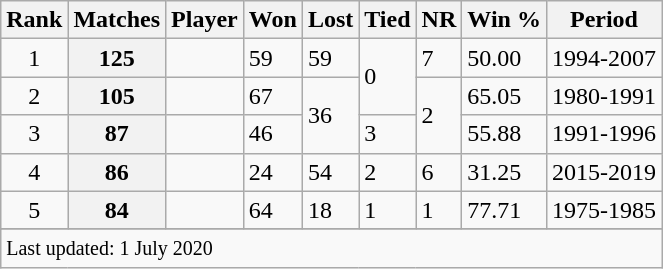<table class="wikitable plainrowheaders sortable">
<tr>
<th scope=col>Rank</th>
<th scope=col>Matches</th>
<th scope=col>Player</th>
<th>Won</th>
<th>Lost</th>
<th>Tied</th>
<th>NR</th>
<th>Win %</th>
<th>Period</th>
</tr>
<tr>
<td align=center>1</td>
<th scope=row style=text-align:center;>125</th>
<td></td>
<td>59</td>
<td>59</td>
<td rowspan=2>0</td>
<td>7</td>
<td>50.00</td>
<td>1994-2007</td>
</tr>
<tr>
<td align=center>2</td>
<th scope=row style=text-align:center;>105</th>
<td></td>
<td>67</td>
<td rowspan=2>36</td>
<td rowspan=2>2</td>
<td>65.05</td>
<td>1980-1991</td>
</tr>
<tr>
<td align=center>3</td>
<th scope=row style=text-align:center;>87</th>
<td></td>
<td>46</td>
<td>3</td>
<td>55.88</td>
<td>1991-1996</td>
</tr>
<tr>
<td align=center>4</td>
<th scope=row style=text-align:center;>86</th>
<td></td>
<td>24</td>
<td>54</td>
<td>2</td>
<td>6</td>
<td>31.25</td>
<td>2015-2019</td>
</tr>
<tr>
<td align=center>5</td>
<th scope=row style=text-align:center;>84</th>
<td></td>
<td>64</td>
<td>18</td>
<td>1</td>
<td>1</td>
<td>77.71</td>
<td>1975-1985</td>
</tr>
<tr>
</tr>
<tr class=sortbottom>
<td colspan=9><small>Last updated: 1 July 2020</small></td>
</tr>
</table>
